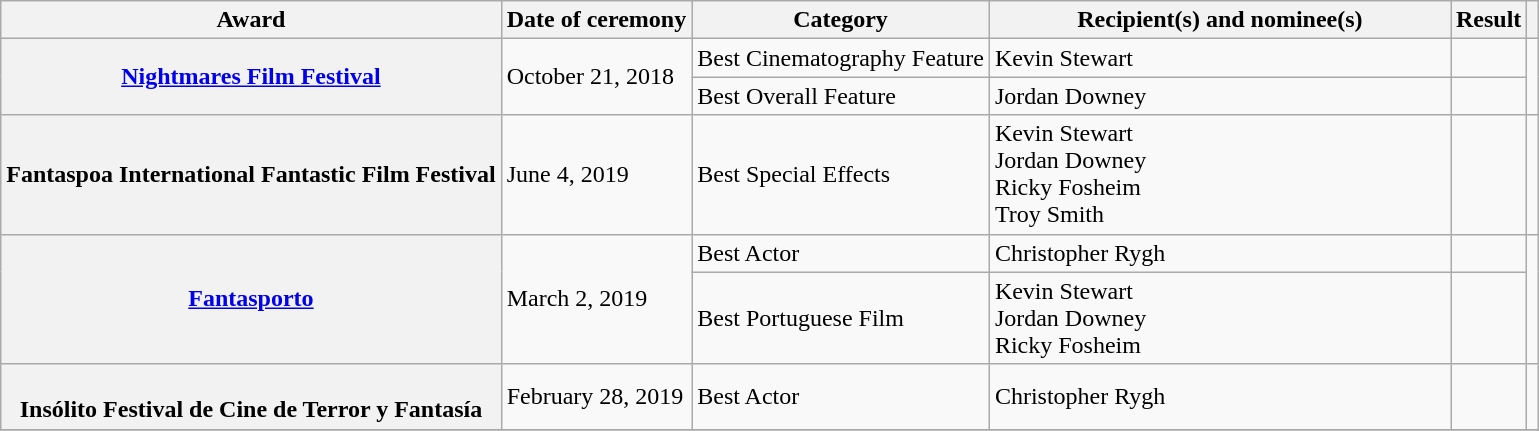<table class="wikitable plainrowheaders sortable">
<tr>
<th scope="col">Award</th>
<th scope="col">Date of ceremony</th>
<th scope="col">Category</th>
<th scope="col" style="width:30%;">Recipient(s) and nominee(s)</th>
<th scope="col">Result</th>
<th scope="col" class="unsortable"></th>
</tr>
<tr>
<th scope="row" rowspan="2"><a href='#'>Nightmares Film Festival</a></th>
<td rowspan="2">October 21, 2018</td>
<td>Best Cinematography Feature</td>
<td>Kevin Stewart</td>
<td></td>
<td rowspan="2" style="text-align:center;"></td>
</tr>
<tr>
<td>Best Overall Feature</td>
<td>Jordan Downey</td>
<td></td>
</tr>
<tr>
<th scope="row" rowspan="1">Fantaspoa International Fantastic Film Festival</th>
<td rowspan="1">June 4, 2019</td>
<td>Best Special Effects</td>
<td>Kevin Stewart<br>Jordan Downey<br>Ricky Fosheim<br>Troy Smith</td>
<td></td>
<td rowspan="1" style="text-align:center;"></td>
</tr>
<tr>
<th scope="row" rowspan="2"><a href='#'>Fantasporto</a></th>
<td rowspan="2">March 2, 2019</td>
<td>Best Actor</td>
<td>Christopher Rygh</td>
<td></td>
<td rowspan="2" style="text-align:center;"></td>
</tr>
<tr>
<td>Best Portuguese Film</td>
<td>Kevin Stewart<br>Jordan Downey<br>Ricky Fosheim</td>
<td></td>
</tr>
<tr>
<th scope="row" rowspan="1"><br>Insólito Festival de Cine de Terror y Fantasía</th>
<td rowspan="1">February 28, 2019</td>
<td>Best Actor</td>
<td>Christopher Rygh</td>
<td></td>
<td rowspan="1" style="text-align:center;"></td>
</tr>
<tr>
</tr>
</table>
